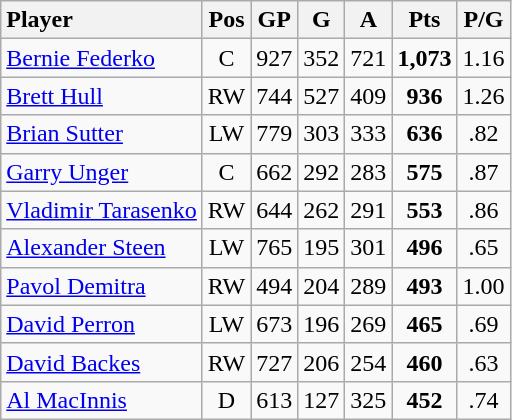<table class="wikitable" style="text-align:center">
<tr>
<th style="text-align:left;">Player</th>
<th>Pos</th>
<th>GP</th>
<th>G</th>
<th>A</th>
<th>Pts</th>
<th>P/G</th>
</tr>
<tr>
<td style="text-align:left;"><a href='#'>Bernie Federko</a></td>
<td>C</td>
<td>927</td>
<td>352</td>
<td>721</td>
<td><strong>1,073</strong></td>
<td>1.16</td>
</tr>
<tr>
<td style="text-align:left;"><a href='#'>Brett Hull</a></td>
<td>RW</td>
<td>744</td>
<td>527</td>
<td>409</td>
<td><strong>936</strong></td>
<td>1.26</td>
</tr>
<tr>
<td style="text-align:left;"><a href='#'>Brian Sutter</a></td>
<td>LW</td>
<td>779</td>
<td>303</td>
<td>333</td>
<td><strong>636</strong></td>
<td>.82</td>
</tr>
<tr>
<td style="text-align:left;"><a href='#'>Garry Unger</a></td>
<td>C</td>
<td>662</td>
<td>292</td>
<td>283</td>
<td><strong>575</strong></td>
<td>.87</td>
</tr>
<tr>
<td style="text-align:left;"><a href='#'>Vladimir Tarasenko</a></td>
<td>RW</td>
<td>644</td>
<td>262</td>
<td>291</td>
<td><strong>553</strong></td>
<td>.86</td>
</tr>
<tr>
<td style="text-align:left;"><a href='#'>Alexander Steen</a></td>
<td>LW</td>
<td>765</td>
<td>195</td>
<td>301</td>
<td><strong>496</strong></td>
<td>.65</td>
</tr>
<tr>
<td style="text-align:left;"><a href='#'>Pavol Demitra</a></td>
<td>RW</td>
<td>494</td>
<td>204</td>
<td>289</td>
<td><strong>493</strong></td>
<td>1.00</td>
</tr>
<tr>
<td style="text-align:left;"><a href='#'>David Perron</a></td>
<td>LW</td>
<td>673</td>
<td>196</td>
<td>269</td>
<td><strong>465</strong></td>
<td>.69</td>
</tr>
<tr>
<td style="text-align:left;"><a href='#'>David Backes</a></td>
<td>RW</td>
<td>727</td>
<td>206</td>
<td>254</td>
<td><strong>460</strong></td>
<td>.63</td>
</tr>
<tr>
<td style="text-align:left;"><a href='#'>Al MacInnis</a></td>
<td>D</td>
<td>613</td>
<td>127</td>
<td>325</td>
<td><strong>452</strong></td>
<td>.74</td>
</tr>
</table>
